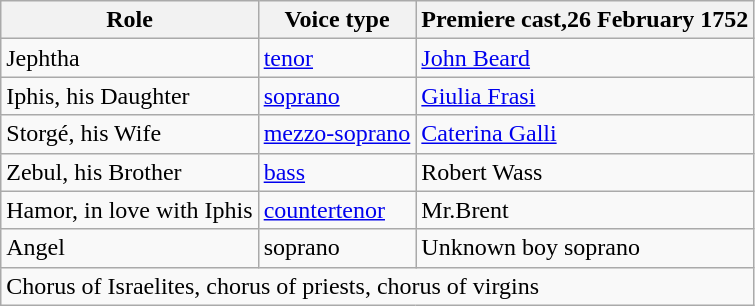<table class=wikitable>
<tr>
<th>Role</th>
<th>Voice type</th>
<th>Premiere cast,26 February 1752<br></th>
</tr>
<tr>
<td>Jephtha</td>
<td><a href='#'>tenor</a></td>
<td><a href='#'>John Beard</a></td>
</tr>
<tr>
<td>Iphis, his Daughter</td>
<td><a href='#'>soprano</a></td>
<td><a href='#'>Giulia Frasi</a></td>
</tr>
<tr>
<td>Storgé, his Wife</td>
<td><a href='#'>mezzo-soprano</a></td>
<td><a href='#'>Caterina Galli</a></td>
</tr>
<tr>
<td>Zebul, his Brother</td>
<td><a href='#'>bass</a></td>
<td>Robert Wass</td>
</tr>
<tr>
<td>Hamor, in love with Iphis</td>
<td><a href='#'>countertenor</a></td>
<td>Mr.Brent</td>
</tr>
<tr>
<td>Angel</td>
<td>soprano</td>
<td>Unknown boy soprano</td>
</tr>
<tr>
<td colspan=3>Chorus of Israelites, chorus of priests, chorus of virgins</td>
</tr>
</table>
